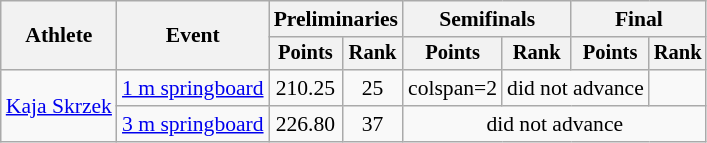<table class=wikitable style="font-size:90%;">
<tr>
<th rowspan="2">Athlete</th>
<th rowspan="2">Event</th>
<th colspan="2">Preliminaries</th>
<th colspan="2">Semifinals</th>
<th colspan="2">Final</th>
</tr>
<tr style="font-size:95%">
<th>Points</th>
<th>Rank</th>
<th>Points</th>
<th>Rank</th>
<th>Points</th>
<th>Rank</th>
</tr>
<tr align=center>
<td align=left rowspan=2><a href='#'>Kaja Skrzek</a></td>
<td align=left><a href='#'>1 m springboard</a></td>
<td>210.25</td>
<td>25</td>
<td>colspan=2 </td>
<td colspan=2>did not advance</td>
</tr>
<tr align=center>
<td align=left><a href='#'>3 m springboard</a></td>
<td>226.80</td>
<td>37</td>
<td colspan=4>did not advance</td>
</tr>
</table>
